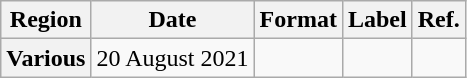<table class="wikitable plainrowheaders">
<tr>
<th scope="col">Region</th>
<th scope="col">Date</th>
<th scope="col">Format</th>
<th scope="col">Label</th>
<th scope="col">Ref.</th>
</tr>
<tr>
<th scope="row">Various</th>
<td>20 August 2021</td>
<td></td>
<td></td>
<td></td>
</tr>
</table>
